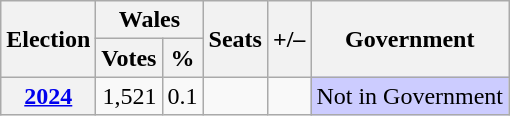<table class="wikitable" style="text-align:right">
<tr>
<th rowspan=2>Election</th>
<th colspan=2>Wales</th>
<th rowspan=2>Seats</th>
<th rowspan=2>+/–</th>
<th rowspan=2>Government</th>
</tr>
<tr>
<th>Votes</th>
<th>%</th>
</tr>
<tr>
<th><a href='#'>2024</a></th>
<td>1,521</td>
<td>0.1</td>
<td></td>
<td></td>
<td style="background-color:#CCCCFF">Not in Government</td>
</tr>
</table>
